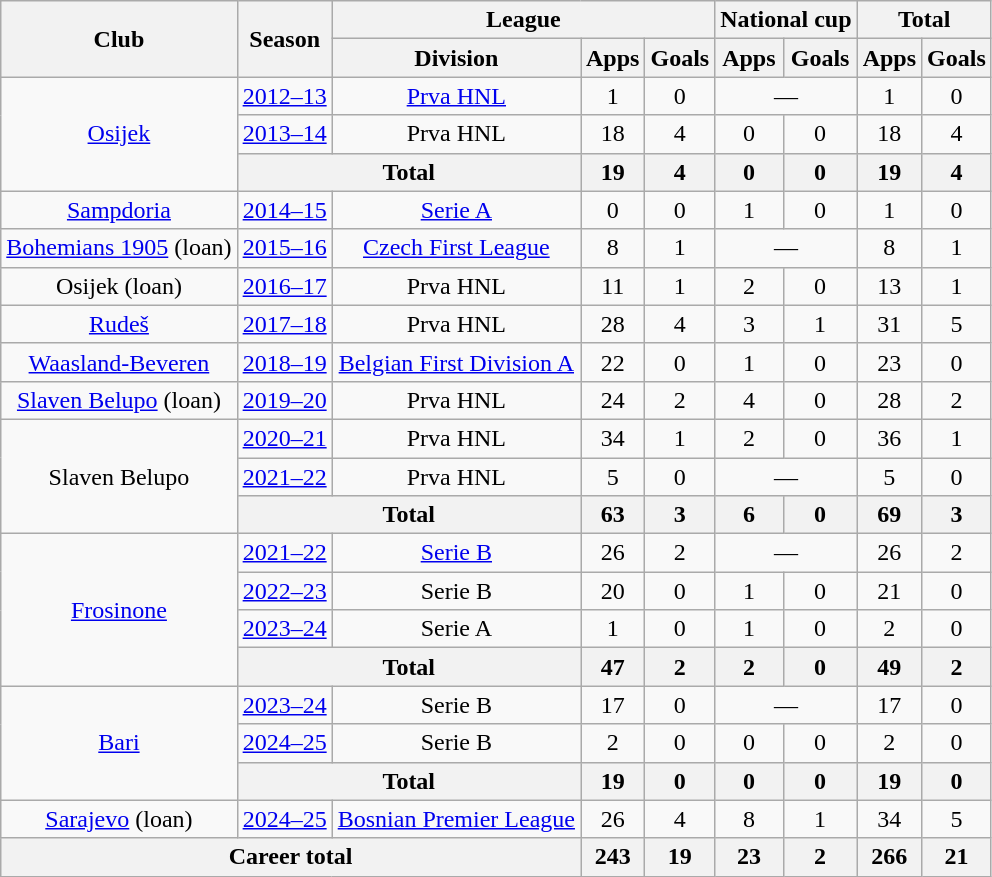<table class="wikitable" style="text-align:center">
<tr>
<th rowspan=2>Club</th>
<th rowspan=2>Season</th>
<th colspan=3>League</th>
<th colspan=2>National cup</th>
<th colspan=2>Total</th>
</tr>
<tr>
<th>Division</th>
<th>Apps</th>
<th>Goals</th>
<th>Apps</th>
<th>Goals</th>
<th>Apps</th>
<th>Goals</th>
</tr>
<tr>
<td rowspan=3><a href='#'>Osijek</a></td>
<td><a href='#'>2012–13</a></td>
<td><a href='#'>Prva HNL</a></td>
<td>1</td>
<td>0</td>
<td colspan=2>—</td>
<td>1</td>
<td>0</td>
</tr>
<tr>
<td><a href='#'>2013–14</a></td>
<td>Prva HNL</td>
<td>18</td>
<td>4</td>
<td>0</td>
<td>0</td>
<td>18</td>
<td>4</td>
</tr>
<tr>
<th colspan=2>Total</th>
<th>19</th>
<th>4</th>
<th>0</th>
<th>0</th>
<th>19</th>
<th>4</th>
</tr>
<tr>
<td><a href='#'>Sampdoria</a></td>
<td><a href='#'>2014–15</a></td>
<td><a href='#'>Serie A</a></td>
<td>0</td>
<td>0</td>
<td>1</td>
<td>0</td>
<td>1</td>
<td>0</td>
</tr>
<tr>
<td><a href='#'>Bohemians 1905</a> (loan)</td>
<td><a href='#'>2015–16</a></td>
<td><a href='#'>Czech First League</a></td>
<td>8</td>
<td>1</td>
<td colspan=2>—</td>
<td>8</td>
<td>1</td>
</tr>
<tr>
<td>Osijek (loan)</td>
<td><a href='#'>2016–17</a></td>
<td>Prva HNL</td>
<td>11</td>
<td>1</td>
<td>2</td>
<td>0</td>
<td>13</td>
<td>1</td>
</tr>
<tr>
<td><a href='#'>Rudeš</a></td>
<td><a href='#'>2017–18</a></td>
<td>Prva HNL</td>
<td>28</td>
<td>4</td>
<td>3</td>
<td>1</td>
<td>31</td>
<td>5</td>
</tr>
<tr>
<td><a href='#'>Waasland-Beveren</a></td>
<td><a href='#'>2018–19</a></td>
<td><a href='#'>Belgian First Division A</a></td>
<td>22</td>
<td>0</td>
<td>1</td>
<td>0</td>
<td>23</td>
<td>0</td>
</tr>
<tr>
<td><a href='#'>Slaven Belupo</a> (loan)</td>
<td><a href='#'>2019–20</a></td>
<td>Prva HNL</td>
<td>24</td>
<td>2</td>
<td>4</td>
<td>0</td>
<td>28</td>
<td>2</td>
</tr>
<tr>
<td rowspan=3>Slaven Belupo</td>
<td><a href='#'>2020–21</a></td>
<td>Prva HNL</td>
<td>34</td>
<td>1</td>
<td>2</td>
<td>0</td>
<td>36</td>
<td>1</td>
</tr>
<tr>
<td><a href='#'>2021–22</a></td>
<td>Prva HNL</td>
<td>5</td>
<td>0</td>
<td colspan=2>—</td>
<td>5</td>
<td>0</td>
</tr>
<tr>
<th colspan=2>Total</th>
<th>63</th>
<th>3</th>
<th>6</th>
<th>0</th>
<th>69</th>
<th>3</th>
</tr>
<tr>
<td rowspan=4><a href='#'>Frosinone</a></td>
<td><a href='#'>2021–22</a></td>
<td><a href='#'>Serie B</a></td>
<td>26</td>
<td>2</td>
<td colspan=2>—</td>
<td>26</td>
<td>2</td>
</tr>
<tr>
<td><a href='#'>2022–23</a></td>
<td>Serie B</td>
<td>20</td>
<td>0</td>
<td>1</td>
<td>0</td>
<td>21</td>
<td>0</td>
</tr>
<tr>
<td><a href='#'>2023–24</a></td>
<td>Serie A</td>
<td>1</td>
<td>0</td>
<td>1</td>
<td>0</td>
<td>2</td>
<td>0</td>
</tr>
<tr>
<th colspan=2>Total</th>
<th>47</th>
<th>2</th>
<th>2</th>
<th>0</th>
<th>49</th>
<th>2</th>
</tr>
<tr>
<td rowspan=3><a href='#'>Bari</a></td>
<td><a href='#'>2023–24</a></td>
<td>Serie B</td>
<td>17</td>
<td>0</td>
<td colspan=2>—</td>
<td>17</td>
<td>0</td>
</tr>
<tr>
<td><a href='#'>2024–25</a></td>
<td>Serie B</td>
<td>2</td>
<td>0</td>
<td>0</td>
<td>0</td>
<td>2</td>
<td>0</td>
</tr>
<tr>
<th colspan=2>Total</th>
<th>19</th>
<th>0</th>
<th>0</th>
<th>0</th>
<th>19</th>
<th>0</th>
</tr>
<tr>
<td><a href='#'>Sarajevo</a> (loan)</td>
<td><a href='#'>2024–25</a></td>
<td><a href='#'>Bosnian Premier League</a></td>
<td>26</td>
<td>4</td>
<td>8</td>
<td>1</td>
<td>34</td>
<td>5</td>
</tr>
<tr>
<th colspan=3>Career total</th>
<th>243</th>
<th>19</th>
<th>23</th>
<th>2</th>
<th>266</th>
<th>21</th>
</tr>
</table>
